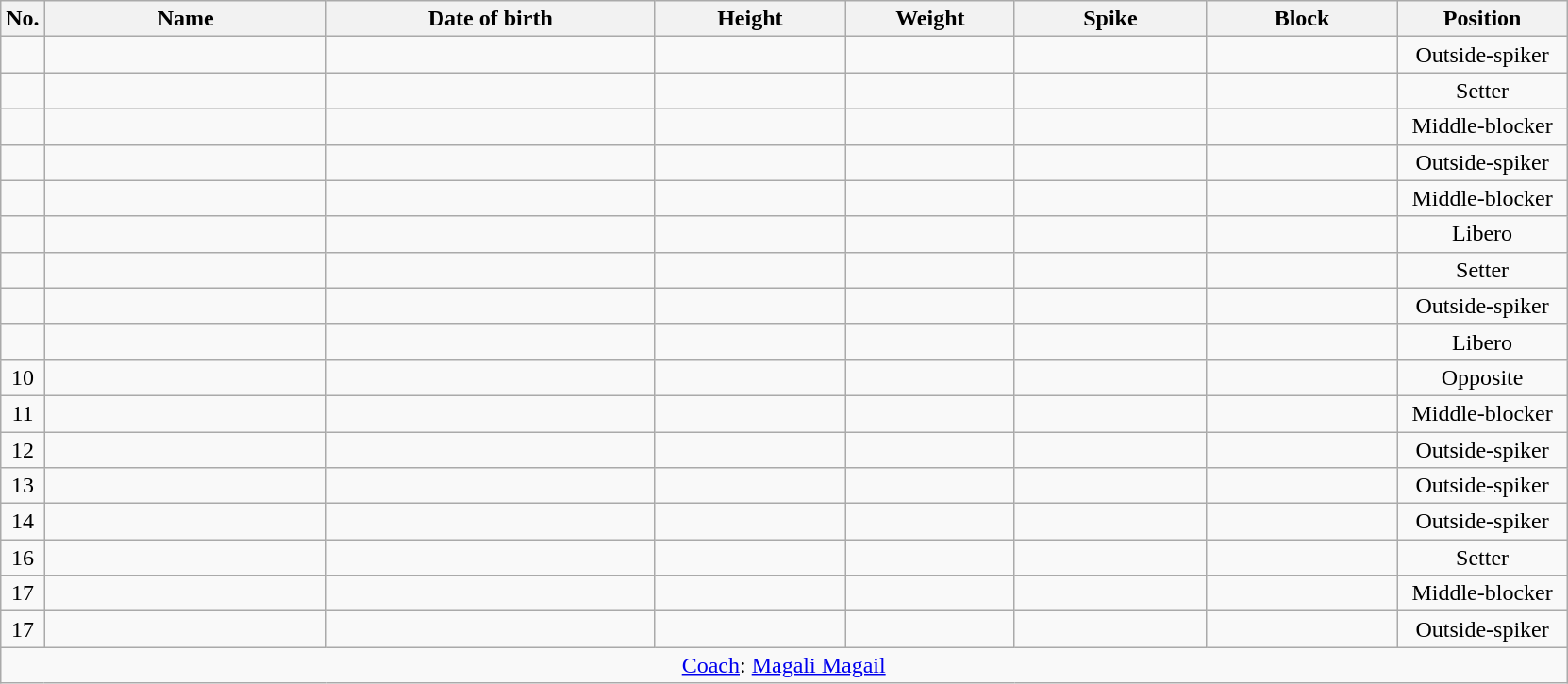<table class="wikitable sortable" style="font-size:100%; text-align:center;">
<tr>
<th>No.</th>
<th style="width:12em">Name</th>
<th style="width:14em">Date of birth</th>
<th style="width:8em">Height</th>
<th style="width:7em">Weight</th>
<th style="width:8em">Spike</th>
<th style="width:8em">Block</th>
<th style="width:7em">Position</th>
</tr>
<tr>
<td></td>
<td align=left> </td>
<td align=right></td>
<td></td>
<td></td>
<td></td>
<td></td>
<td>Outside-spiker</td>
</tr>
<tr>
<td></td>
<td align=left> </td>
<td align=right></td>
<td></td>
<td></td>
<td></td>
<td></td>
<td>Setter</td>
</tr>
<tr>
<td></td>
<td align=left> </td>
<td align=right></td>
<td></td>
<td></td>
<td></td>
<td></td>
<td>Middle-blocker</td>
</tr>
<tr>
<td></td>
<td align=left> </td>
<td align=right></td>
<td></td>
<td></td>
<td></td>
<td></td>
<td>Outside-spiker</td>
</tr>
<tr>
<td></td>
<td align=left> </td>
<td align=right></td>
<td></td>
<td></td>
<td></td>
<td></td>
<td>Middle-blocker</td>
</tr>
<tr>
<td></td>
<td align=left> </td>
<td align=right></td>
<td></td>
<td></td>
<td></td>
<td></td>
<td>Libero</td>
</tr>
<tr>
<td></td>
<td align=left> </td>
<td align=right></td>
<td></td>
<td></td>
<td></td>
<td></td>
<td>Setter</td>
</tr>
<tr>
<td></td>
<td align=left> </td>
<td align=right></td>
<td></td>
<td></td>
<td></td>
<td></td>
<td>Outside-spiker</td>
</tr>
<tr>
<td></td>
<td align=left> </td>
<td align=right></td>
<td></td>
<td></td>
<td></td>
<td></td>
<td>Libero</td>
</tr>
<tr>
<td>10</td>
<td align=left> </td>
<td align=right></td>
<td></td>
<td></td>
<td></td>
<td></td>
<td>Opposite</td>
</tr>
<tr>
<td>11</td>
<td align=left> </td>
<td align=right></td>
<td></td>
<td></td>
<td></td>
<td></td>
<td>Middle-blocker</td>
</tr>
<tr>
<td>12</td>
<td align=left> </td>
<td align=right></td>
<td></td>
<td></td>
<td></td>
<td></td>
<td>Outside-spiker</td>
</tr>
<tr>
<td>13</td>
<td align=left> </td>
<td align=right></td>
<td></td>
<td></td>
<td></td>
<td></td>
<td>Outside-spiker</td>
</tr>
<tr>
<td>14</td>
<td align=left> </td>
<td align=right></td>
<td></td>
<td></td>
<td></td>
<td></td>
<td>Outside-spiker</td>
</tr>
<tr>
<td>16</td>
<td align=left> </td>
<td align=right></td>
<td></td>
<td></td>
<td></td>
<td></td>
<td>Setter</td>
</tr>
<tr>
<td>17</td>
<td align=left> </td>
<td align=right></td>
<td></td>
<td></td>
<td></td>
<td></td>
<td>Middle-blocker</td>
</tr>
<tr>
<td>17</td>
<td align=left> </td>
<td align=right></td>
<td></td>
<td></td>
<td></td>
<td></td>
<td>Outside-spiker</td>
</tr>
<tr>
<td colspan=8><a href='#'>Coach</a>:  <a href='#'>Magali Magail</a></td>
</tr>
</table>
